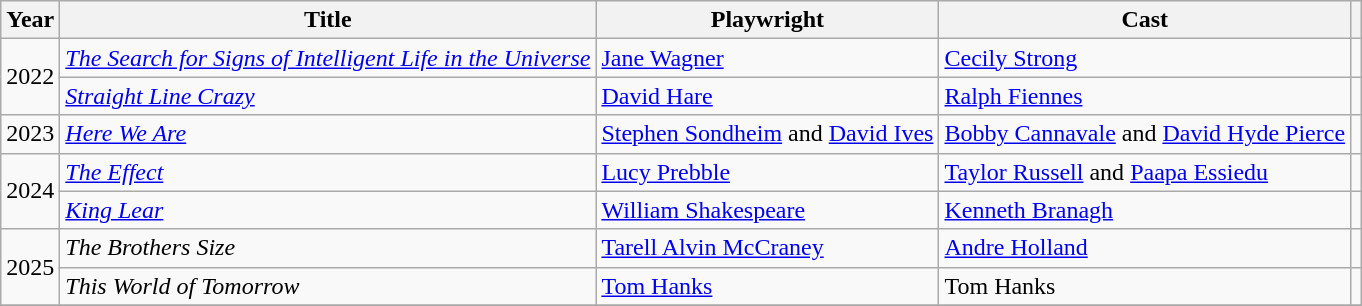<table class="wikitable plainrowheaders" style="margin-right: 0;">
<tr>
<th scope="col">Year</th>
<th scope="col">Title</th>
<th scope="col">Playwright</th>
<th scope="col">Cast</th>
<th scope="col"></th>
</tr>
<tr>
<td rowspan=2>2022</td>
<td><em><a href='#'>The Search for Signs of Intelligent Life in the Universe</a></em></td>
<td><a href='#'>Jane Wagner</a></td>
<td><a href='#'>Cecily Strong</a></td>
<td></td>
</tr>
<tr>
<td><em><a href='#'>Straight Line Crazy</a></em></td>
<td><a href='#'>David Hare</a></td>
<td><a href='#'>Ralph Fiennes</a></td>
<td></td>
</tr>
<tr>
<td>2023</td>
<td><em><a href='#'>Here We Are</a></em></td>
<td><a href='#'>Stephen Sondheim</a> and <a href='#'>David Ives</a></td>
<td><a href='#'>Bobby Cannavale</a> and <a href='#'>David Hyde Pierce</a></td>
<td></td>
</tr>
<tr>
<td rowspan=2>2024</td>
<td><em><a href='#'>The Effect</a></em></td>
<td><a href='#'>Lucy Prebble</a></td>
<td><a href='#'>Taylor Russell</a> and <a href='#'>Paapa Essiedu</a></td>
<td></td>
</tr>
<tr>
<td><em><a href='#'>King Lear</a></em></td>
<td><a href='#'>William Shakespeare</a></td>
<td><a href='#'>Kenneth Branagh</a></td>
<td></td>
</tr>
<tr>
<td rowspan=2>2025</td>
<td><em>The Brothers Size</em></td>
<td><a href='#'>Tarell Alvin McCraney</a></td>
<td><a href='#'>Andre Holland</a></td>
<td></td>
</tr>
<tr>
<td><em>This World of Tomorrow</em></td>
<td><a href='#'>Tom Hanks</a></td>
<td>Tom Hanks</td>
<td></td>
</tr>
<tr>
</tr>
</table>
